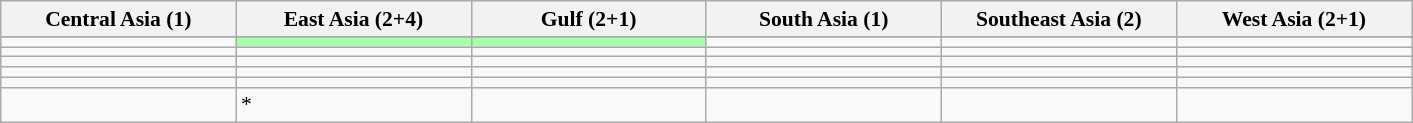<table class=wikitable style="font-size:90%;">
<tr>
<th width=150>Central Asia (1)</th>
<th width=150>East Asia (2+4)</th>
<th width=150>Gulf (2+1)</th>
<th width=150>South Asia (1)</th>
<th width=150>Southeast Asia (2)</th>
<th width=150>West Asia (2+1)</th>
</tr>
<tr>
</tr>
<tr>
<td></td>
<td bgcolor="#aaffaa"></td>
<td bgcolor="#aaffaa"></td>
<td></td>
<td></td>
<td></td>
</tr>
<tr>
<td></td>
<td></td>
<td></td>
<td></td>
<td></td>
<td></td>
</tr>
<tr>
<td></td>
<td></td>
<td></td>
<td></td>
<td></td>
<td></td>
</tr>
<tr>
<td></td>
<td></td>
<td></td>
<td></td>
<td></td>
<td></td>
</tr>
<tr>
<td></td>
<td></td>
<td></td>
<td></td>
<td></td>
<td></td>
</tr>
<tr>
<td></td>
<td>*</td>
<td></td>
<td></td>
<td></td>
<td></td>
</tr>
</table>
